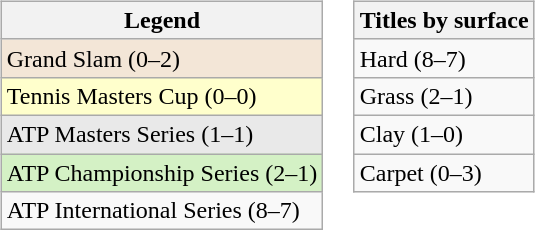<table>
<tr valign=top>
<td><br><table class="wikitable">
<tr>
<th>Legend</th>
</tr>
<tr bgcolor="#f3e6d7">
<td>Grand Slam (0–2)</td>
</tr>
<tr bgcolor="ffffcc">
<td>Tennis Masters Cup (0–0)</td>
</tr>
<tr style="background:#e9e9e9;">
<td>ATP Masters Series (1–1)</td>
</tr>
<tr bgcolor="#d4f1c5">
<td>ATP Championship Series (2–1)</td>
</tr>
<tr bgcolor=>
<td>ATP International Series (8–7)</td>
</tr>
</table>
</td>
<td><br><table class="wikitable">
<tr>
<th>Titles by surface</th>
</tr>
<tr>
<td>Hard (8–7)</td>
</tr>
<tr>
<td>Grass (2–1)</td>
</tr>
<tr>
<td>Clay (1–0)</td>
</tr>
<tr>
<td>Carpet (0–3)</td>
</tr>
</table>
</td>
</tr>
</table>
